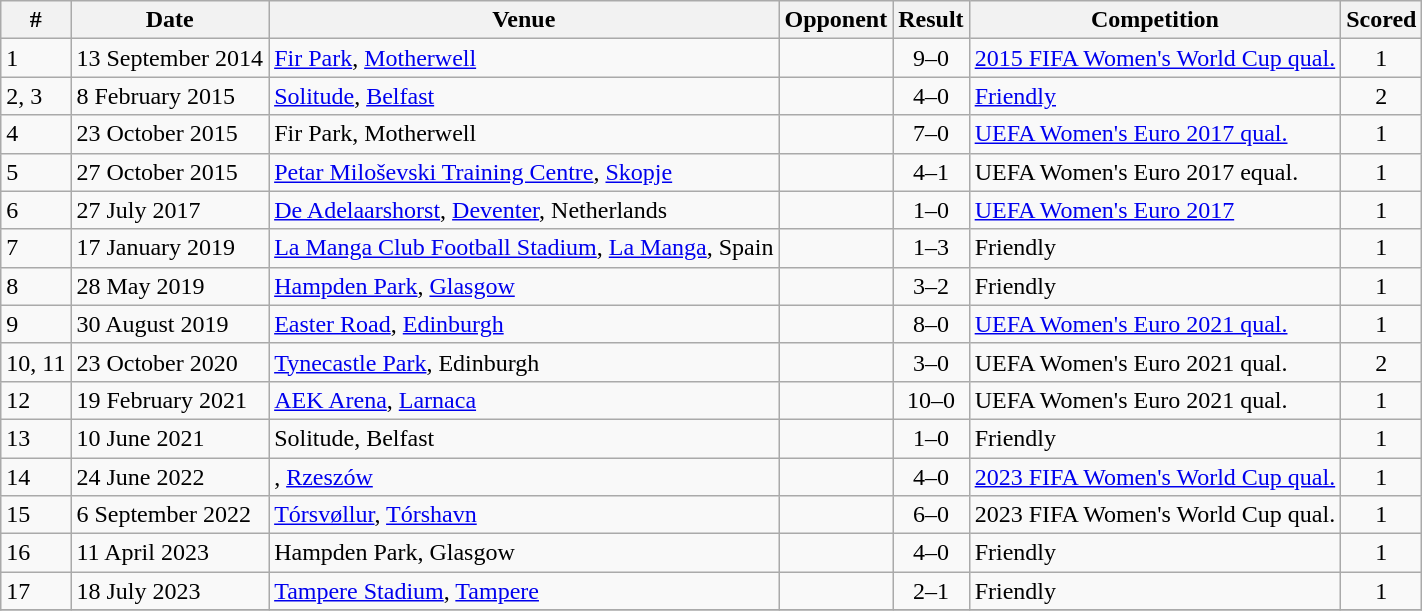<table class="wikitable">
<tr>
<th>#</th>
<th>Date</th>
<th>Venue</th>
<th>Opponent</th>
<th>Result</th>
<th>Competition</th>
<th>Scored</th>
</tr>
<tr>
<td>1</td>
<td>13 September 2014</td>
<td><a href='#'>Fir Park</a>, <a href='#'>Motherwell</a></td>
<td></td>
<td style="text-align:center;">9–0</td>
<td><a href='#'>2015 FIFA Women's World Cup qual.</a></td>
<td style="text-align:center;">1</td>
</tr>
<tr>
<td>2, 3</td>
<td>8 February 2015</td>
<td><a href='#'>Solitude</a>, <a href='#'>Belfast</a></td>
<td></td>
<td style="text-align:center;">4–0</td>
<td><a href='#'>Friendly</a></td>
<td style="text-align:center;">2</td>
</tr>
<tr>
<td>4</td>
<td>23 October 2015</td>
<td>Fir Park, Motherwell</td>
<td></td>
<td style="text-align:center;">7–0</td>
<td><a href='#'>UEFA Women's Euro 2017 qual.</a></td>
<td style="text-align:center;">1</td>
</tr>
<tr>
<td>5</td>
<td>27 October 2015</td>
<td><a href='#'>Petar Miloševski Training Centre</a>, <a href='#'>Skopje</a></td>
<td></td>
<td style="text-align:center;">4–1</td>
<td>UEFA Women's Euro 2017 equal.</td>
<td style="text-align:center;">1</td>
</tr>
<tr>
<td>6</td>
<td>27 July 2017</td>
<td><a href='#'>De Adelaarshorst</a>, <a href='#'>Deventer</a>, Netherlands</td>
<td></td>
<td style="text-align:center;">1–0</td>
<td><a href='#'>UEFA Women's Euro 2017</a></td>
<td style="text-align:center;">1</td>
</tr>
<tr>
<td>7</td>
<td>17 January 2019</td>
<td><a href='#'>La Manga Club Football Stadium</a>, <a href='#'>La Manga</a>, Spain</td>
<td></td>
<td style="text-align:center;">1–3</td>
<td>Friendly</td>
<td style="text-align:center;">1</td>
</tr>
<tr>
<td>8</td>
<td>28 May 2019</td>
<td><a href='#'>Hampden Park</a>, <a href='#'>Glasgow</a></td>
<td></td>
<td style="text-align:center;">3–2</td>
<td>Friendly</td>
<td style="text-align:center;">1</td>
</tr>
<tr>
<td>9</td>
<td>30 August 2019</td>
<td><a href='#'>Easter Road</a>, <a href='#'>Edinburgh</a></td>
<td></td>
<td style="text-align:center;">8–0</td>
<td><a href='#'>UEFA Women's Euro 2021 qual.</a></td>
<td style="text-align:center;">1</td>
</tr>
<tr>
<td>10, 11</td>
<td>23 October 2020</td>
<td><a href='#'>Tynecastle Park</a>, Edinburgh</td>
<td></td>
<td style="text-align:center;">3–0</td>
<td>UEFA Women's Euro 2021 qual.</td>
<td style="text-align:center;">2</td>
</tr>
<tr>
<td>12</td>
<td>19 February 2021</td>
<td><a href='#'>AEK Arena</a>, <a href='#'>Larnaca</a></td>
<td></td>
<td style="text-align:center;">10–0</td>
<td>UEFA Women's Euro 2021 qual.</td>
<td style="text-align:center;">1</td>
</tr>
<tr>
<td>13</td>
<td>10 June 2021</td>
<td>Solitude, Belfast</td>
<td></td>
<td style="text-align:center;">1–0</td>
<td>Friendly</td>
<td style="text-align:center;">1</td>
</tr>
<tr>
<td>14</td>
<td>24 June 2022</td>
<td>, <a href='#'>Rzeszów</a></td>
<td></td>
<td style="text-align:center;">4–0</td>
<td><a href='#'>2023 FIFA Women's World Cup qual.</a></td>
<td style="text-align:center;">1</td>
</tr>
<tr>
<td>15</td>
<td>6 September 2022</td>
<td><a href='#'>Tórsvøllur</a>, <a href='#'>Tórshavn</a></td>
<td></td>
<td style="text-align:center;">6–0</td>
<td>2023 FIFA Women's World Cup qual.</td>
<td style="text-align:center;">1</td>
</tr>
<tr>
<td>16</td>
<td>11 April 2023</td>
<td>Hampden Park, Glasgow</td>
<td></td>
<td style="text-align:center;">4–0</td>
<td>Friendly</td>
<td style="text-align:center;">1</td>
</tr>
<tr>
<td>17</td>
<td>18 July 2023</td>
<td><a href='#'>Tampere Stadium</a>, <a href='#'>Tampere</a></td>
<td></td>
<td style="text-align:center;">2–1</td>
<td>Friendly</td>
<td style="text-align:center;">1</td>
</tr>
<tr>
</tr>
</table>
